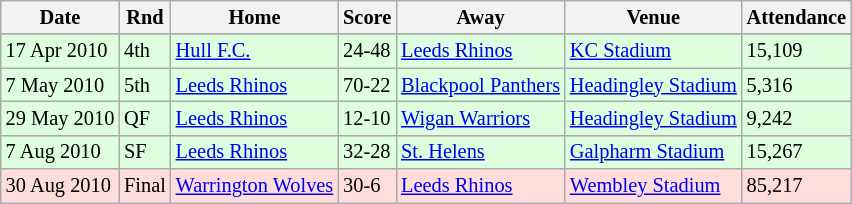<table class="wikitable" style="font-size:85%;">
<tr>
<th>Date</th>
<th>Rnd</th>
<th>Home</th>
<th>Score</th>
<th>Away</th>
<th>Venue</th>
<th>Attendance</th>
</tr>
<tr style="background:#ffdddd;" width=20 | >
</tr>
<tr bgcolor=#DDFFDD>
<td>17 Apr 2010</td>
<td>4th</td>
<td> <a href='#'>Hull F.C.</a></td>
<td>24-48</td>
<td> <a href='#'>Leeds Rhinos</a></td>
<td><a href='#'>KC Stadium</a></td>
<td>15,109</td>
</tr>
<tr bgcolor=#DDFFDD>
<td>7 May 2010</td>
<td>5th</td>
<td> <a href='#'>Leeds Rhinos</a></td>
<td>70-22</td>
<td> <a href='#'>Blackpool Panthers</a></td>
<td><a href='#'>Headingley Stadium</a></td>
<td>5,316</td>
</tr>
<tr bgcolor=#DDFFDD>
<td>29 May 2010</td>
<td>QF</td>
<td> <a href='#'>Leeds Rhinos</a></td>
<td>12-10</td>
<td> <a href='#'>Wigan Warriors</a></td>
<td><a href='#'>Headingley Stadium</a></td>
<td>9,242</td>
</tr>
<tr bgcolor=#DDFFDD>
<td>7 Aug 2010</td>
<td>SF</td>
<td> <a href='#'>Leeds Rhinos</a></td>
<td>32-28</td>
<td> <a href='#'>St. Helens</a></td>
<td><a href='#'>Galpharm Stadium</a></td>
<td>15,267</td>
</tr>
<tr bgcolor=#ffdddd>
<td>30 Aug 2010</td>
<td>Final</td>
<td> <a href='#'>Warrington Wolves</a></td>
<td>30-6</td>
<td> <a href='#'>Leeds Rhinos</a></td>
<td><a href='#'>Wembley Stadium</a></td>
<td>85,217</td>
</tr>
</table>
